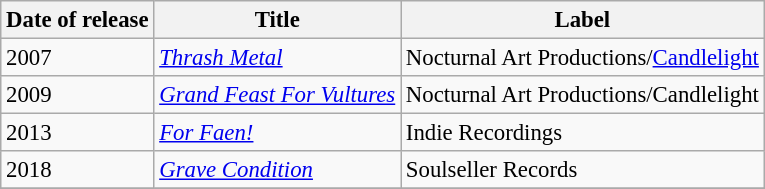<table class="wikitable" style="font-size: 95%;">
<tr>
<th>Date of release</th>
<th>Title</th>
<th>Label</th>
</tr>
<tr>
<td>2007</td>
<td><em><a href='#'>Thrash Metal</a></em></td>
<td>Nocturnal Art Productions/<a href='#'>Candlelight</a></td>
</tr>
<tr>
<td>2009</td>
<td><em><a href='#'>Grand Feast For Vultures</a></em></td>
<td>Nocturnal Art Productions/Candlelight</td>
</tr>
<tr>
<td>2013</td>
<td><em><a href='#'>For Faen!</a></em></td>
<td>Indie Recordings</td>
</tr>
<tr>
<td>2018</td>
<td><em><a href='#'>Grave Condition</a></em></td>
<td>Soulseller Records</td>
</tr>
<tr>
</tr>
</table>
